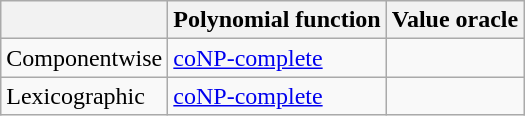<table class="wikitable">
<tr>
<th></th>
<th>Polynomial function</th>
<th>Value oracle</th>
</tr>
<tr>
<td>Componentwise</td>
<td><a href='#'>coNP-complete</a></td>
<td></td>
</tr>
<tr>
<td>Lexicographic</td>
<td><a href='#'>coNP-complete</a></td>
<td></td>
</tr>
</table>
